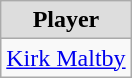<table class="wikitable">
<tr style="text-align:center; background:#ddd;">
<td><strong>Player</strong></td>
</tr>
<tr>
<td><a href='#'>Kirk Maltby</a></td>
</tr>
</table>
